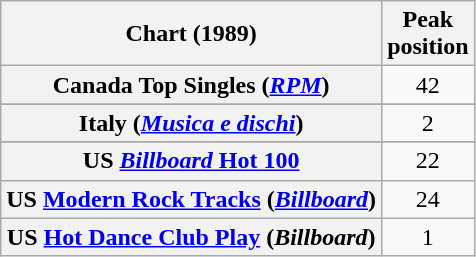<table class="wikitable sortable plainrowheaders" style="text-align:center">
<tr>
<th scope="col">Chart (1989)</th>
<th scope="col">Peak<br>position</th>
</tr>
<tr>
<th scope="row">Canada Top Singles (<em><a href='#'>RPM</a></em>)</th>
<td>42</td>
</tr>
<tr>
</tr>
<tr>
</tr>
<tr>
<th scope="row">Italy (<em><a href='#'>Musica e dischi</a></em>)</th>
<td>2</td>
</tr>
<tr>
</tr>
<tr>
</tr>
<tr>
</tr>
<tr>
<th scope="row">US <a href='#'><em>Billboard</em> Hot 100</a></th>
<td>22</td>
</tr>
<tr>
<th scope="row">US <a href='#'>Modern Rock Tracks</a> (<em><a href='#'>Billboard</a></em>)</th>
<td>24</td>
</tr>
<tr>
<th scope="row">US <a href='#'>Hot Dance Club Play</a> (<em>Billboard</em>)</th>
<td>1</td>
</tr>
</table>
